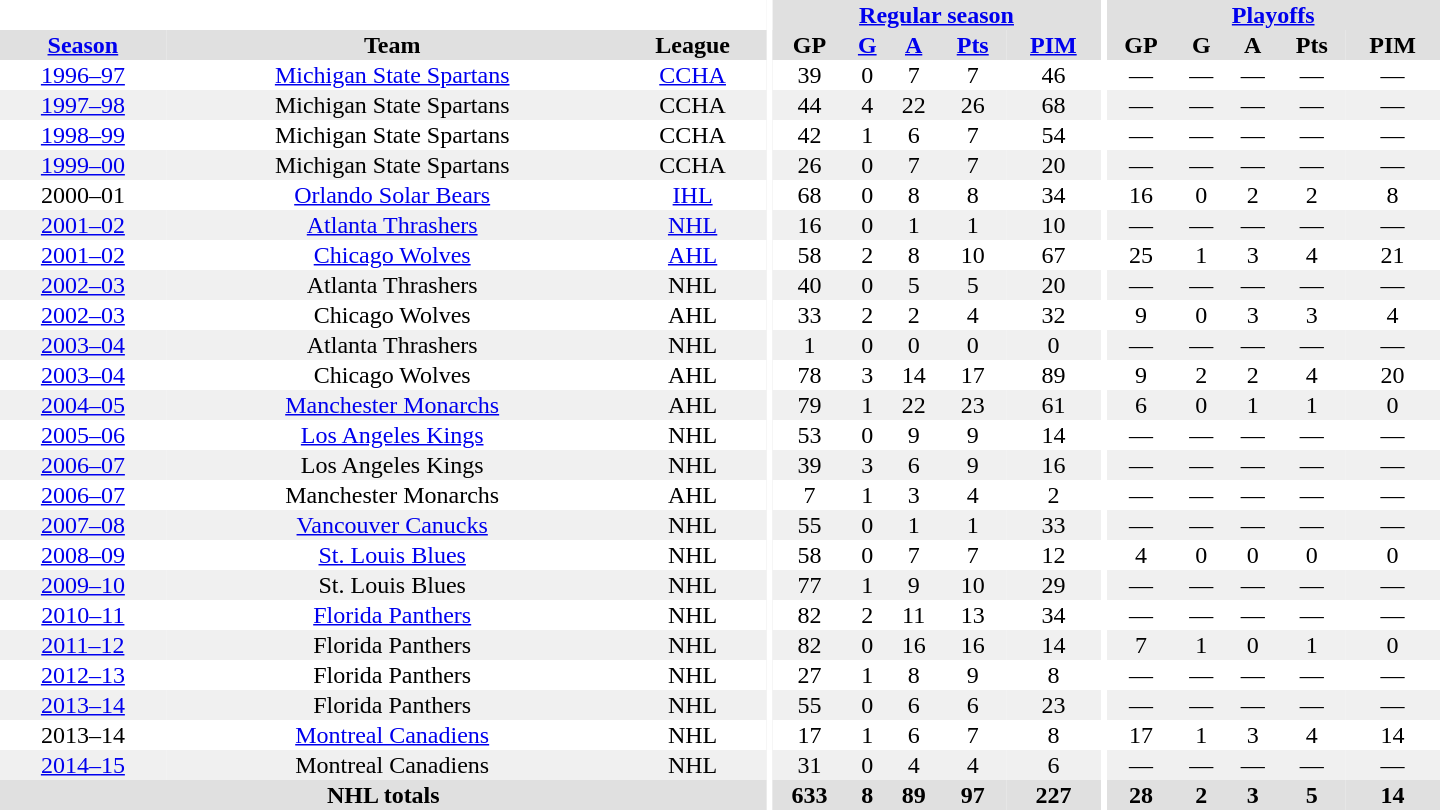<table border="0" cellpadding="1" cellspacing="0" style="text-align:center; width:60em">
<tr bgcolor="#e0e0e0">
<th colspan="3" bgcolor="#ffffff"></th>
<th rowspan="99" bgcolor="#ffffff"></th>
<th colspan="5"><a href='#'>Regular season</a></th>
<th rowspan="99" bgcolor="#ffffff"></th>
<th colspan="5"><a href='#'>Playoffs</a></th>
</tr>
<tr bgcolor="#e0e0e0">
<th><a href='#'>Season</a></th>
<th>Team</th>
<th>League</th>
<th>GP</th>
<th><a href='#'>G</a></th>
<th><a href='#'>A</a></th>
<th><a href='#'>Pts</a></th>
<th><a href='#'>PIM</a></th>
<th>GP</th>
<th>G</th>
<th>A</th>
<th>Pts</th>
<th>PIM</th>
</tr>
<tr ALIGN="center">
<td ALIGN="center"><a href='#'>1996–97</a></td>
<td ALIGN="center"><a href='#'>Michigan State Spartans</a></td>
<td ALIGN="center"><a href='#'>CCHA</a></td>
<td ALIGN="center">39</td>
<td ALIGN="center">0</td>
<td ALIGN="center">7</td>
<td ALIGN="center">7</td>
<td ALIGN="center">46</td>
<td ALIGN="center">—</td>
<td ALIGN="center">—</td>
<td ALIGN="center">—</td>
<td ALIGN="center">—</td>
<td ALIGN="center">—</td>
</tr>
<tr ALIGN="center" bgcolor="#f0f0f0">
<td ALIGN="center"><a href='#'>1997–98</a></td>
<td ALIGN="center">Michigan State Spartans</td>
<td ALIGN="center">CCHA</td>
<td ALIGN="center">44</td>
<td ALIGN="center">4</td>
<td ALIGN="center">22</td>
<td ALIGN="center">26</td>
<td ALIGN="center">68</td>
<td ALIGN="center">—</td>
<td ALIGN="center">—</td>
<td ALIGN="center">—</td>
<td ALIGN="center">—</td>
<td ALIGN="center">—</td>
</tr>
<tr ALIGN="center">
<td ALIGN="center"><a href='#'>1998–99</a></td>
<td ALIGN="center">Michigan State Spartans</td>
<td ALIGN="center">CCHA</td>
<td ALIGN="center">42</td>
<td ALIGN="center">1</td>
<td ALIGN="center">6</td>
<td ALIGN="center">7</td>
<td ALIGN="center">54</td>
<td ALIGN="center">—</td>
<td ALIGN="center">—</td>
<td ALIGN="center">—</td>
<td ALIGN="center">—</td>
<td ALIGN="center">—</td>
</tr>
<tr ALIGN="center" bgcolor="#f0f0f0">
<td ALIGN="center"><a href='#'>1999–00</a></td>
<td ALIGN="center">Michigan State Spartans</td>
<td ALIGN="center">CCHA</td>
<td ALIGN="center">26</td>
<td ALIGN="center">0</td>
<td ALIGN="center">7</td>
<td ALIGN="center">7</td>
<td ALIGN="center">20</td>
<td ALIGN="center">—</td>
<td ALIGN="center">—</td>
<td ALIGN="center">—</td>
<td ALIGN="center">—</td>
<td ALIGN="center">—</td>
</tr>
<tr ALIGN="center">
<td ALIGN="center">2000–01</td>
<td ALIGN="center"><a href='#'>Orlando Solar Bears</a></td>
<td ALIGN="center"><a href='#'>IHL</a></td>
<td ALIGN="center">68</td>
<td ALIGN="center">0</td>
<td ALIGN="center">8</td>
<td ALIGN="center">8</td>
<td ALIGN="center">34</td>
<td ALIGN="center">16</td>
<td ALIGN="center">0</td>
<td ALIGN="center">2</td>
<td ALIGN="center">2</td>
<td ALIGN="center">8</td>
</tr>
<tr ALIGN="center" bgcolor="#f0f0f0">
<td ALIGN="center"><a href='#'>2001–02</a></td>
<td ALIGN="center"><a href='#'>Atlanta Thrashers</a></td>
<td ALIGN="center"><a href='#'>NHL</a></td>
<td ALIGN="center">16</td>
<td ALIGN="center">0</td>
<td ALIGN="center">1</td>
<td ALIGN="center">1</td>
<td ALIGN="center">10</td>
<td ALIGN="center">—</td>
<td ALIGN="center">—</td>
<td ALIGN="center">—</td>
<td ALIGN="center">—</td>
<td ALIGN="center">—</td>
</tr>
<tr ALIGN="center">
<td ALIGN="center"><a href='#'>2001–02</a></td>
<td ALIGN="center"><a href='#'>Chicago Wolves</a></td>
<td ALIGN="center"><a href='#'>AHL</a></td>
<td ALIGN="center">58</td>
<td ALIGN="center">2</td>
<td ALIGN="center">8</td>
<td ALIGN="center">10</td>
<td ALIGN="center">67</td>
<td ALIGN="center">25</td>
<td ALIGN="center">1</td>
<td ALIGN="center">3</td>
<td ALIGN="center">4</td>
<td ALIGN="center">21</td>
</tr>
<tr ALIGN="center" bgcolor="#f0f0f0">
<td ALIGN="center"><a href='#'>2002–03</a></td>
<td ALIGN="center">Atlanta Thrashers</td>
<td ALIGN="center">NHL</td>
<td ALIGN="center">40</td>
<td ALIGN="center">0</td>
<td ALIGN="center">5</td>
<td ALIGN="center">5</td>
<td ALIGN="center">20</td>
<td ALIGN="center">—</td>
<td ALIGN="center">—</td>
<td ALIGN="center">—</td>
<td ALIGN="center">—</td>
<td ALIGN="center">—</td>
</tr>
<tr ALIGN="center">
<td ALIGN="center"><a href='#'>2002–03</a></td>
<td ALIGN="center">Chicago Wolves</td>
<td ALIGN="center">AHL</td>
<td ALIGN="center">33</td>
<td ALIGN="center">2</td>
<td ALIGN="center">2</td>
<td ALIGN="center">4</td>
<td ALIGN="center">32</td>
<td ALIGN="center">9</td>
<td ALIGN="center">0</td>
<td ALIGN="center">3</td>
<td ALIGN="center">3</td>
<td ALIGN="center">4</td>
</tr>
<tr ALIGN="center" bgcolor="#f0f0f0">
<td ALIGN="center"><a href='#'>2003–04</a></td>
<td ALIGN="center">Atlanta Thrashers</td>
<td ALIGN="center">NHL</td>
<td ALIGN="center">1</td>
<td ALIGN="center">0</td>
<td ALIGN="center">0</td>
<td ALIGN="center">0</td>
<td ALIGN="center">0</td>
<td ALIGN="center">—</td>
<td ALIGN="center">—</td>
<td ALIGN="center">—</td>
<td ALIGN="center">—</td>
<td ALIGN="center">—</td>
</tr>
<tr ALIGN="center">
<td ALIGN="center"><a href='#'>2003–04</a></td>
<td ALIGN="center">Chicago Wolves</td>
<td ALIGN="center">AHL</td>
<td ALIGN="center">78</td>
<td ALIGN="center">3</td>
<td ALIGN="center">14</td>
<td ALIGN="center">17</td>
<td ALIGN="center">89</td>
<td ALIGN="center">9</td>
<td ALIGN="center">2</td>
<td ALIGN="center">2</td>
<td ALIGN="center">4</td>
<td ALIGN="center">20</td>
</tr>
<tr ALIGN="center" bgcolor="#f0f0f0">
<td ALIGN="center"><a href='#'>2004–05</a></td>
<td ALIGN="center"><a href='#'>Manchester Monarchs</a></td>
<td ALIGN="center">AHL</td>
<td ALIGN="center">79</td>
<td ALIGN="center">1</td>
<td ALIGN="center">22</td>
<td ALIGN="center">23</td>
<td ALIGN="center">61</td>
<td ALIGN="center">6</td>
<td ALIGN="center">0</td>
<td ALIGN="center">1</td>
<td ALIGN="center">1</td>
<td ALIGN="center">0</td>
</tr>
<tr ALIGN="center">
<td ALIGN="center"><a href='#'>2005–06</a></td>
<td ALIGN="center"><a href='#'>Los Angeles Kings</a></td>
<td ALIGN="center">NHL</td>
<td ALIGN="center">53</td>
<td ALIGN="center">0</td>
<td ALIGN="center">9</td>
<td ALIGN="center">9</td>
<td ALIGN="center">14</td>
<td ALIGN="center">—</td>
<td ALIGN="center">—</td>
<td ALIGN="center">—</td>
<td ALIGN="center">—</td>
<td ALIGN="center">—</td>
</tr>
<tr ALIGN="center" bgcolor="#f0f0f0">
<td ALIGN="center"><a href='#'>2006–07</a></td>
<td ALIGN="center">Los Angeles Kings</td>
<td ALIGN="center">NHL</td>
<td ALIGN="center">39</td>
<td ALIGN="center">3</td>
<td ALIGN="center">6</td>
<td ALIGN="center">9</td>
<td ALIGN="center">16</td>
<td ALIGN="center">—</td>
<td ALIGN="center">—</td>
<td ALIGN="center">—</td>
<td ALIGN="center">—</td>
<td ALIGN="center">—</td>
</tr>
<tr ALIGN="center">
<td ALIGN="center"><a href='#'>2006–07</a></td>
<td ALIGN="center">Manchester Monarchs</td>
<td ALIGN="center">AHL</td>
<td ALIGN="center">7</td>
<td ALIGN="center">1</td>
<td ALIGN="center">3</td>
<td ALIGN="center">4</td>
<td ALIGN="center">2</td>
<td ALIGN="center">—</td>
<td ALIGN="center">—</td>
<td ALIGN="center">—</td>
<td ALIGN="center">—</td>
<td ALIGN="center">—</td>
</tr>
<tr ALIGN="center" bgcolor="#f0f0f0">
<td ALIGN="center"><a href='#'>2007–08</a></td>
<td ALIGN="center"><a href='#'>Vancouver Canucks</a></td>
<td ALIGN="center">NHL</td>
<td ALIGN="center">55</td>
<td ALIGN="center">0</td>
<td ALIGN="center">1</td>
<td ALIGN="center">1</td>
<td ALIGN="center">33</td>
<td ALIGN="center">—</td>
<td ALIGN="center">—</td>
<td ALIGN="center">—</td>
<td ALIGN="center">—</td>
<td ALIGN="center">—</td>
</tr>
<tr ALIGN="center">
<td ALIGN="center"><a href='#'>2008–09</a></td>
<td ALIGN="center"><a href='#'>St. Louis Blues</a></td>
<td ALIGN="center">NHL</td>
<td ALIGN="center">58</td>
<td ALIGN="center">0</td>
<td ALIGN="center">7</td>
<td ALIGN="center">7</td>
<td ALIGN="center">12</td>
<td ALIGN="center">4</td>
<td ALIGN="center">0</td>
<td ALIGN="center">0</td>
<td ALIGN="center">0</td>
<td ALIGN="center">0</td>
</tr>
<tr ALIGN="center" bgcolor="#f0f0f0">
<td ALIGN="center"><a href='#'>2009–10</a></td>
<td ALIGN="center">St. Louis Blues</td>
<td ALIGN="center">NHL</td>
<td ALIGN="center">77</td>
<td ALIGN="center">1</td>
<td ALIGN="center">9</td>
<td ALIGN="center">10</td>
<td ALIGN="center">29</td>
<td ALIGN="center">—</td>
<td ALIGN="center">—</td>
<td ALIGN="center">—</td>
<td ALIGN="center">—</td>
<td ALIGN="center">—</td>
</tr>
<tr ALIGN="center">
<td ALIGN="center"><a href='#'>2010–11</a></td>
<td ALIGN="center"><a href='#'>Florida Panthers</a></td>
<td ALIGN="center">NHL</td>
<td ALIGN="center">82</td>
<td ALIGN="center">2</td>
<td ALIGN="center">11</td>
<td ALIGN="center">13</td>
<td ALIGN="center">34</td>
<td ALIGN="center">—</td>
<td ALIGN="center">—</td>
<td ALIGN="center">—</td>
<td ALIGN="center">—</td>
<td ALIGN="center">—</td>
</tr>
<tr ALIGN="center" bgcolor="#f0f0f0">
<td ALIGN="center"><a href='#'>2011–12</a></td>
<td ALIGN="center">Florida Panthers</td>
<td ALIGN="center">NHL</td>
<td ALIGN="center">82</td>
<td ALIGN="center">0</td>
<td ALIGN="center">16</td>
<td ALIGN="center">16</td>
<td ALIGN="center">14</td>
<td ALIGN="center">7</td>
<td ALIGN="center">1</td>
<td ALIGN="center">0</td>
<td ALIGN="center">1</td>
<td ALIGN="center">0</td>
</tr>
<tr ALIGN="center">
<td ALIGN="center"><a href='#'>2012–13</a></td>
<td ALIGN="center">Florida Panthers</td>
<td ALIGN="center">NHL</td>
<td ALIGN="center">27</td>
<td ALIGN="center">1</td>
<td ALIGN="center">8</td>
<td ALIGN="center">9</td>
<td ALIGN="center">8</td>
<td ALIGN="center">—</td>
<td ALIGN="center">—</td>
<td ALIGN="center">—</td>
<td ALIGN="center">—</td>
<td ALIGN="center">—</td>
</tr>
<tr ALIGN="center" bgcolor="#f0f0f0">
<td ALIGN="center"><a href='#'>2013–14</a></td>
<td ALIGN="center">Florida Panthers</td>
<td ALIGN="center">NHL</td>
<td ALIGN="center">55</td>
<td ALIGN="center">0</td>
<td ALIGN="center">6</td>
<td ALIGN="center">6</td>
<td ALIGN="center">23</td>
<td ALIGN="center">—</td>
<td ALIGN="center">—</td>
<td ALIGN="center">—</td>
<td ALIGN="center">—</td>
<td ALIGN="center">—</td>
</tr>
<tr ALIGN="center">
<td ALIGN="center">2013–14</td>
<td ALIGN="center"><a href='#'>Montreal Canadiens</a></td>
<td ALIGN="center">NHL</td>
<td ALIGN="center">17</td>
<td ALIGN="center">1</td>
<td ALIGN="center">6</td>
<td ALIGN="center">7</td>
<td ALIGN="center">8</td>
<td ALIGN="center">17</td>
<td ALIGN="center">1</td>
<td ALIGN="center">3</td>
<td ALIGN="center">4</td>
<td ALIGN="center">14</td>
</tr>
<tr ALIGN="center" bgcolor="#f0f0f0">
<td ALIGN="center"><a href='#'>2014–15</a></td>
<td ALIGN="center">Montreal Canadiens</td>
<td ALIGN="center">NHL</td>
<td ALIGN="center">31</td>
<td ALIGN="center">0</td>
<td ALIGN="center">4</td>
<td ALIGN="center">4</td>
<td ALIGN="center">6</td>
<td ALIGN="center">—</td>
<td ALIGN="center">—</td>
<td ALIGN="center">—</td>
<td ALIGN="center">—</td>
<td ALIGN="center">—</td>
</tr>
<tr ALIGN="center" bgcolor="#e0e0e0">
<th colspan="3">NHL totals</th>
<th ALIGN="center">633</th>
<th ALIGN="center">8</th>
<th ALIGN="center">89</th>
<th ALIGN="center">97</th>
<th ALIGN="center">227</th>
<th ALIGN="center">28</th>
<th ALIGN="center">2</th>
<th ALIGN="center">3</th>
<th ALIGN="center">5</th>
<th ALIGN="center">14</th>
</tr>
</table>
